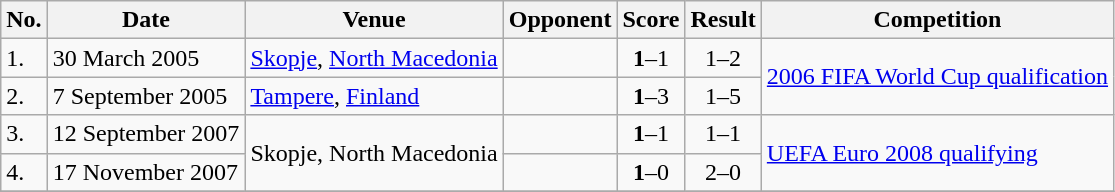<table class="wikitable">
<tr>
<th>No.</th>
<th>Date</th>
<th>Venue</th>
<th>Opponent</th>
<th>Score</th>
<th>Result</th>
<th>Competition</th>
</tr>
<tr>
<td>1.</td>
<td>30 March 2005</td>
<td><a href='#'>Skopje</a>, <a href='#'>North Macedonia</a></td>
<td></td>
<td align=center><strong>1</strong>–1</td>
<td align=center>1–2</td>
<td rowspan=2><a href='#'>2006 FIFA World Cup qualification</a></td>
</tr>
<tr>
<td>2.</td>
<td>7 September 2005</td>
<td><a href='#'>Tampere</a>, <a href='#'>Finland</a></td>
<td></td>
<td align=center><strong>1</strong>–3</td>
<td align=center>1–5</td>
</tr>
<tr>
<td>3.</td>
<td>12 September 2007</td>
<td rowspan=2>Skopje, North Macedonia</td>
<td></td>
<td align=center><strong>1</strong>–1</td>
<td align=center>1–1</td>
<td rowspan=2><a href='#'>UEFA Euro 2008 qualifying</a></td>
</tr>
<tr>
<td>4.</td>
<td>17 November 2007</td>
<td></td>
<td align=center><strong>1</strong>–0</td>
<td align=center>2–0</td>
</tr>
<tr>
</tr>
</table>
